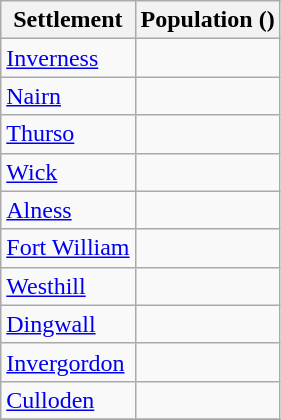<table class="wikitable sortable">
<tr>
<th>Settlement</th>
<th>Population ()</th>
</tr>
<tr>
<td><a href='#'>Inverness</a></td>
<td></td>
</tr>
<tr>
<td><a href='#'>Nairn</a></td>
<td></td>
</tr>
<tr>
<td><a href='#'>Thurso</a></td>
<td></td>
</tr>
<tr>
<td><a href='#'>Wick</a></td>
<td></td>
</tr>
<tr>
<td><a href='#'>Alness</a></td>
<td></td>
</tr>
<tr>
<td><a href='#'>Fort William</a></td>
<td></td>
</tr>
<tr>
<td><a href='#'>Westhill</a></td>
<td></td>
</tr>
<tr>
<td><a href='#'>Dingwall</a></td>
<td></td>
</tr>
<tr>
<td><a href='#'>Invergordon</a></td>
<td></td>
</tr>
<tr>
<td><a href='#'>Culloden</a></td>
<td></td>
</tr>
<tr>
</tr>
</table>
